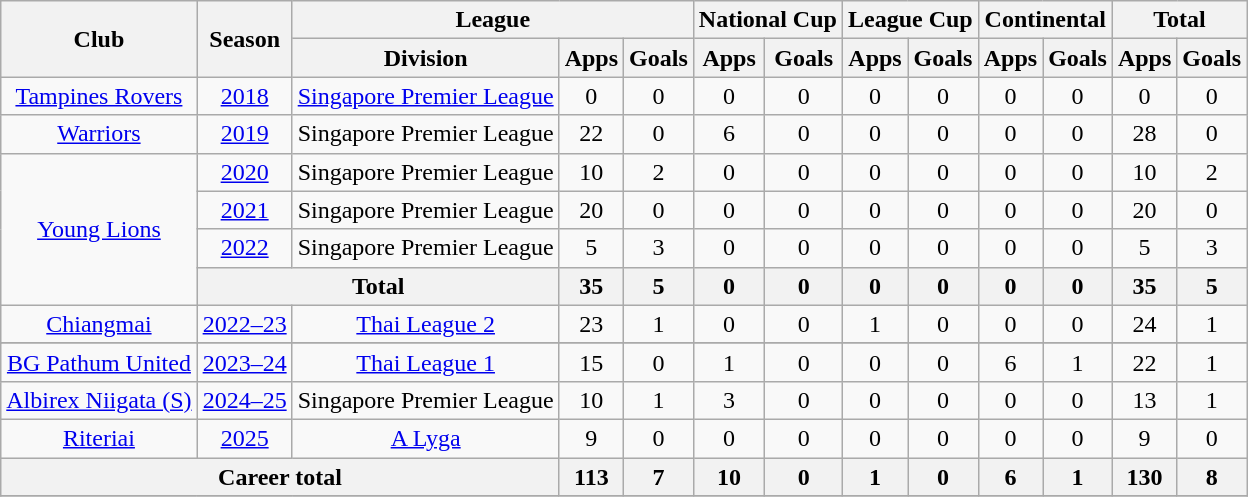<table class=wikitable style=text-align:center>
<tr>
<th rowspan=2>Club</th>
<th rowspan=2>Season</th>
<th colspan=3>League</th>
<th colspan=2>National Cup</th>
<th colspan=2>League Cup</th>
<th colspan=2>Continental</th>
<th colspan=2>Total</th>
</tr>
<tr>
<th>Division</th>
<th>Apps</th>
<th>Goals</th>
<th>Apps</th>
<th>Goals</th>
<th>Apps</th>
<th>Goals</th>
<th>Apps</th>
<th>Goals</th>
<th>Apps</th>
<th>Goals</th>
</tr>
<tr>
<td><a href='#'>Tampines Rovers</a></td>
<td><a href='#'>2018</a></td>
<td><a href='#'>Singapore Premier League</a></td>
<td>0</td>
<td>0</td>
<td>0</td>
<td>0</td>
<td>0</td>
<td>0</td>
<td>0</td>
<td>0</td>
<td>0</td>
<td>0</td>
</tr>
<tr>
<td><a href='#'>Warriors</a></td>
<td><a href='#'>2019</a></td>
<td>Singapore Premier League</td>
<td>22</td>
<td>0</td>
<td>6</td>
<td>0</td>
<td>0</td>
<td>0</td>
<td>0</td>
<td>0</td>
<td>28</td>
<td>0</td>
</tr>
<tr>
<td rowspan="4"><a href='#'>Young Lions</a></td>
<td><a href='#'>2020</a></td>
<td>Singapore Premier League</td>
<td>10</td>
<td>2</td>
<td>0</td>
<td>0</td>
<td>0</td>
<td>0</td>
<td>0</td>
<td>0</td>
<td>10</td>
<td>2</td>
</tr>
<tr>
<td><a href='#'>2021</a></td>
<td>Singapore Premier League</td>
<td>20</td>
<td>0</td>
<td>0</td>
<td>0</td>
<td>0</td>
<td>0</td>
<td>0</td>
<td>0</td>
<td>20</td>
<td>0</td>
</tr>
<tr>
<td><a href='#'>2022</a></td>
<td>Singapore Premier League</td>
<td>5</td>
<td>3</td>
<td>0</td>
<td>0</td>
<td>0</td>
<td>0</td>
<td>0</td>
<td>0</td>
<td>5</td>
<td>3</td>
</tr>
<tr>
<th colspan="2">Total</th>
<th>35</th>
<th>5</th>
<th>0</th>
<th>0</th>
<th>0</th>
<th>0</th>
<th>0</th>
<th>0</th>
<th>35</th>
<th>5</th>
</tr>
<tr>
<td><a href='#'>Chiangmai</a></td>
<td><a href='#'>2022–23</a></td>
<td><a href='#'>Thai League 2</a></td>
<td>23</td>
<td>1</td>
<td>0</td>
<td>0</td>
<td>1</td>
<td>0</td>
<td>0</td>
<td>0</td>
<td>24</td>
<td>1</td>
</tr>
<tr>
</tr>
<tr>
<td><a href='#'>BG Pathum United</a></td>
<td><a href='#'>2023–24</a></td>
<td><a href='#'>Thai League 1</a></td>
<td>15</td>
<td>0</td>
<td>1</td>
<td>0</td>
<td>0</td>
<td>0</td>
<td>6</td>
<td>1</td>
<td>22</td>
<td>1</td>
</tr>
<tr>
<td><a href='#'>Albirex Niigata (S)</a></td>
<td><a href='#'>2024–25</a></td>
<td>Singapore Premier League</td>
<td>10</td>
<td>1</td>
<td>3</td>
<td>0</td>
<td>0</td>
<td>0</td>
<td>0</td>
<td>0</td>
<td>13</td>
<td>1</td>
</tr>
<tr>
<td><a href='#'>Riteriai</a></td>
<td><a href='#'>2025</a></td>
<td><a href='#'>A Lyga</a></td>
<td>9</td>
<td>0</td>
<td>0</td>
<td>0</td>
<td>0</td>
<td>0</td>
<td>0</td>
<td>0</td>
<td>9</td>
<td>0</td>
</tr>
<tr>
<th colspan="3">Career total</th>
<th>113</th>
<th>7</th>
<th>10</th>
<th>0</th>
<th>1</th>
<th>0</th>
<th>6</th>
<th>1</th>
<th>130</th>
<th>8</th>
</tr>
<tr>
</tr>
</table>
